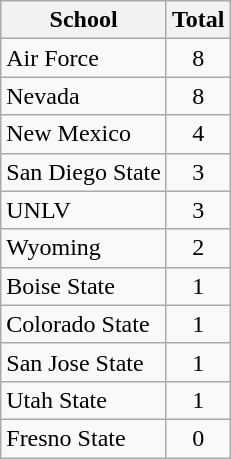<table class=wikitable>
<tr>
<th>School</th>
<th>Total</th>
</tr>
<tr>
<td style=>Air Force</td>
<td align=center>8</td>
</tr>
<tr>
<td style=>Nevada</td>
<td align=center>8</td>
</tr>
<tr>
<td style=>New Mexico</td>
<td align=center>4</td>
</tr>
<tr>
<td style=>San Diego State</td>
<td align=center>3</td>
</tr>
<tr>
<td style=>UNLV</td>
<td align=center>3</td>
</tr>
<tr>
<td style=>Wyoming</td>
<td align=center>2</td>
</tr>
<tr>
<td style=>Boise State</td>
<td align=center>1</td>
</tr>
<tr>
<td style=>Colorado State</td>
<td align=center>1</td>
</tr>
<tr>
<td style=>San Jose State</td>
<td align=center>1</td>
</tr>
<tr>
<td style=>Utah State</td>
<td align=center>1</td>
</tr>
<tr>
<td style=>Fresno State</td>
<td align=center>0</td>
</tr>
</table>
